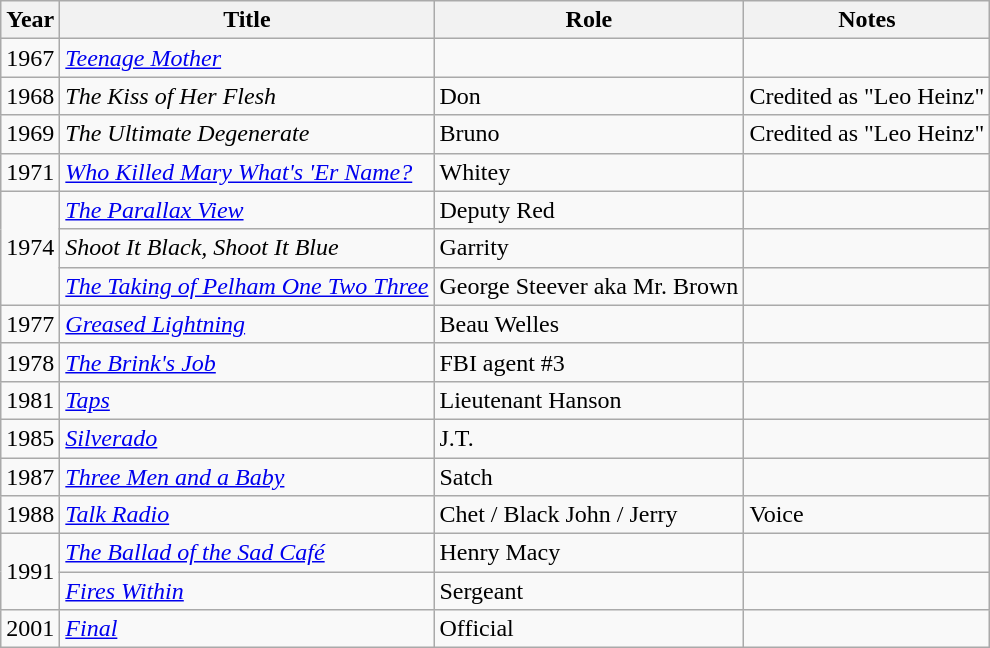<table class="wikitable plainrowheaders sortable">
<tr>
<th scope="col">Year</th>
<th scope="col">Title</th>
<th scope="col">Role</th>
<th class="unsortable">Notes</th>
</tr>
<tr>
<td>1967</td>
<td><em><a href='#'>Teenage Mother</a></em></td>
<td></td>
<td></td>
</tr>
<tr>
<td>1968</td>
<td><em>The Kiss of Her Flesh</em></td>
<td>Don</td>
<td>Credited as "Leo Heinz"</td>
</tr>
<tr>
<td>1969</td>
<td><em>The Ultimate Degenerate</em></td>
<td>Bruno</td>
<td>Credited as "Leo Heinz"</td>
</tr>
<tr>
<td>1971</td>
<td><em><a href='#'>Who Killed Mary What's 'Er Name?</a></em></td>
<td>Whitey</td>
<td></td>
</tr>
<tr>
<td rowspan="3">1974</td>
<td><em><a href='#'>The Parallax View</a></em></td>
<td>Deputy Red</td>
<td></td>
</tr>
<tr>
<td><em>Shoot It Black, Shoot It Blue</em></td>
<td>Garrity</td>
<td></td>
</tr>
<tr>
<td><em><a href='#'>The Taking of Pelham One Two Three</a></em></td>
<td>George Steever aka Mr. Brown</td>
<td></td>
</tr>
<tr>
<td>1977</td>
<td><em><a href='#'>Greased Lightning</a></em></td>
<td>Beau Welles</td>
<td></td>
</tr>
<tr>
<td>1978</td>
<td><em><a href='#'>The Brink's Job</a></em></td>
<td>FBI agent #3</td>
<td></td>
</tr>
<tr>
<td>1981</td>
<td><em><a href='#'>Taps</a></em></td>
<td>Lieutenant Hanson</td>
<td></td>
</tr>
<tr>
<td>1985</td>
<td><em><a href='#'>Silverado</a></em></td>
<td>J.T.</td>
<td></td>
</tr>
<tr>
<td>1987</td>
<td><em><a href='#'>Three Men and a Baby</a></em></td>
<td>Satch</td>
<td></td>
</tr>
<tr>
<td>1988</td>
<td><em><a href='#'>Talk Radio</a></em></td>
<td>Chet / Black John / Jerry</td>
<td>Voice</td>
</tr>
<tr>
<td rowspan="2">1991</td>
<td><em><a href='#'>The Ballad of the Sad Café</a></em></td>
<td>Henry Macy</td>
<td></td>
</tr>
<tr>
<td><em><a href='#'>Fires Within</a></em></td>
<td>Sergeant</td>
<td></td>
</tr>
<tr>
<td>2001</td>
<td><em><a href='#'>Final</a></em></td>
<td>Official</td>
<td></td>
</tr>
</table>
